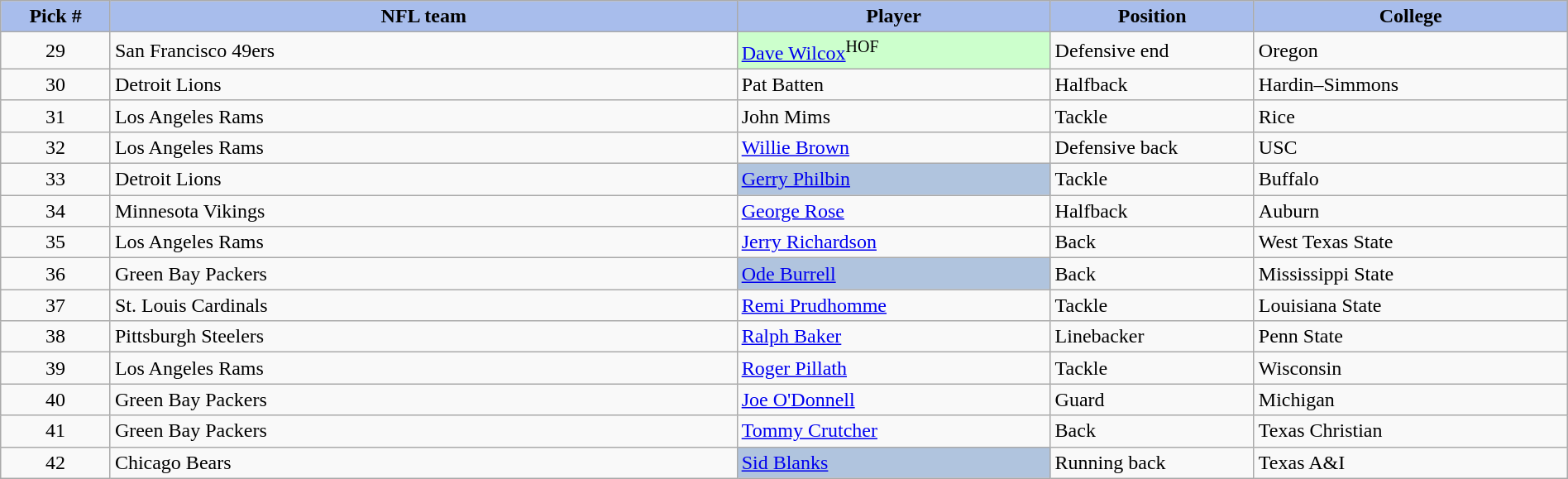<table class="wikitable sortable sortable" style="width: 100%">
<tr>
<th style="background:#A8BDEC;" width=7%>Pick #</th>
<th width=40% style="background:#A8BDEC;">NFL team</th>
<th width=20% style="background:#A8BDEC;">Player</th>
<th width=13% style="background:#A8BDEC;">Position</th>
<th style="background:#A8BDEC;">College</th>
</tr>
<tr>
<td align=center>29</td>
<td>San Francisco 49ers</td>
<td bgcolor="#CCFFCC"><a href='#'>Dave Wilcox</a><sup>HOF</sup></td>
<td>Defensive end</td>
<td>Oregon</td>
</tr>
<tr>
<td align=center>30</td>
<td>Detroit Lions</td>
<td>Pat Batten</td>
<td>Halfback</td>
<td>Hardin–Simmons</td>
</tr>
<tr>
<td align=center>31</td>
<td>Los Angeles Rams</td>
<td>John Mims</td>
<td>Tackle</td>
<td>Rice</td>
</tr>
<tr>
<td align=center>32</td>
<td>Los Angeles Rams</td>
<td><a href='#'>Willie Brown</a></td>
<td>Defensive back</td>
<td>USC</td>
</tr>
<tr>
<td align=center>33</td>
<td>Detroit Lions</td>
<td bgcolor="lightsteelblue"><a href='#'>Gerry Philbin</a></td>
<td>Tackle</td>
<td>Buffalo</td>
</tr>
<tr>
<td align=center>34</td>
<td>Minnesota Vikings</td>
<td><a href='#'>George Rose</a></td>
<td>Halfback</td>
<td>Auburn</td>
</tr>
<tr>
<td align=center>35</td>
<td>Los Angeles Rams</td>
<td><a href='#'>Jerry Richardson</a></td>
<td>Back</td>
<td>West Texas State</td>
</tr>
<tr>
<td align=center>36</td>
<td>Green Bay Packers</td>
<td bgcolor="lightsteelblue"><a href='#'>Ode Burrell</a></td>
<td>Back</td>
<td>Mississippi State</td>
</tr>
<tr>
<td align=center>37</td>
<td>St. Louis Cardinals</td>
<td><a href='#'>Remi Prudhomme</a></td>
<td>Tackle</td>
<td>Louisiana State</td>
</tr>
<tr>
<td align=center>38</td>
<td>Pittsburgh Steelers</td>
<td><a href='#'>Ralph Baker</a></td>
<td>Linebacker</td>
<td>Penn State</td>
</tr>
<tr>
<td align=center>39</td>
<td>Los Angeles Rams</td>
<td><a href='#'>Roger Pillath</a></td>
<td>Tackle</td>
<td>Wisconsin</td>
</tr>
<tr>
<td align=center>40</td>
<td>Green Bay Packers</td>
<td><a href='#'>Joe O'Donnell</a></td>
<td>Guard</td>
<td>Michigan</td>
</tr>
<tr>
<td align=center>41</td>
<td>Green Bay Packers</td>
<td><a href='#'>Tommy Crutcher</a></td>
<td>Back</td>
<td>Texas Christian</td>
</tr>
<tr>
<td align=center>42</td>
<td>Chicago Bears</td>
<td bgcolor="lightsteelblue"><a href='#'>Sid Blanks</a></td>
<td>Running back</td>
<td>Texas A&I</td>
</tr>
</table>
